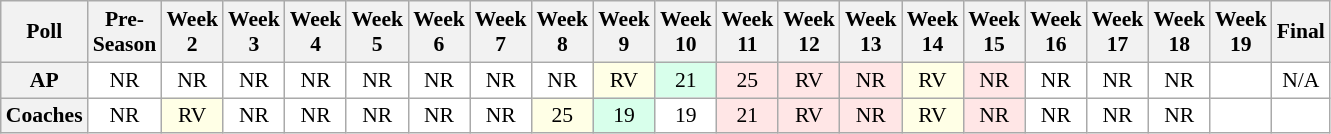<table class="wikitable" style="white-space:nowrap;font-size:90%">
<tr>
<th>Poll</th>
<th>Pre-<br>Season</th>
<th>Week<br>2</th>
<th>Week<br>3</th>
<th>Week<br>4</th>
<th>Week<br>5</th>
<th>Week<br>6</th>
<th>Week<br>7</th>
<th>Week<br>8</th>
<th>Week<br>9</th>
<th>Week<br>10</th>
<th>Week<br>11</th>
<th>Week<br>12</th>
<th>Week<br>13</th>
<th>Week<br>14</th>
<th>Week<br>15</th>
<th>Week<br>16</th>
<th>Week<br>17</th>
<th>Week<br>18</th>
<th>Week<br>19</th>
<th>Final</th>
</tr>
<tr style="text-align:center;">
<th>AP</th>
<td style="background:#FFF;">NR</td>
<td style="background:#FFF;">NR</td>
<td style="background:#FFF;">NR</td>
<td style="background:#FFF;">NR</td>
<td style="background:#FFF;">NR</td>
<td style="background:#FFF;">NR</td>
<td style="background:#FFF;">NR</td>
<td style="background:#FFF;">NR</td>
<td style="background:#FFFFE6;">RV</td>
<td style="background:#D8FFEB;">21</td>
<td style="background:#FFE6E6;">25</td>
<td style="background:#FFE6E6;">RV</td>
<td style="background:#FFE6E6;">NR</td>
<td style="background:#FFFFE6;">RV</td>
<td style="background:#FFE6E6;">NR</td>
<td style="background:#FFF;">NR</td>
<td style="background:#FFF;">NR</td>
<td style="background:#FFF;">NR</td>
<td style="background:#FFF;"></td>
<td style="background:#FFF;">N/A</td>
</tr>
<tr style="text-align:center;">
<th>Coaches</th>
<td style="background:#FFF;">NR</td>
<td style="background:#FFFFE6;">RV</td>
<td style="background:#FFF;">NR</td>
<td style="background:#FFF;">NR</td>
<td style="background:#FFF;">NR</td>
<td style="background:#FFF;">NR</td>
<td style="background:#FFF;">NR</td>
<td style="background:#FFFFE6;">25</td>
<td style="background:#D8FFEB;">19</td>
<td style="background:#FFF;">19</td>
<td style="background:#FFE6E6;">21</td>
<td style="background:#FFE6E6;">RV</td>
<td style="background:#FFE6E6;">NR</td>
<td style="background:#FFFFE6;">RV</td>
<td style="background:#FFE6E6;">NR</td>
<td style="background:#FFF;">NR</td>
<td style="background:#FFF;">NR</td>
<td style="background:#FFF;">NR</td>
<td style="background:#FFF;"></td>
<td style="background:#FFF;"></td>
</tr>
</table>
